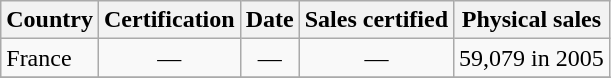<table class="wikitable sortable">
<tr>
<th bgcolor="#ebf5ff">Country</th>
<th bgcolor="#ebf5ff">Certification</th>
<th bgcolor="#ebf5ff">Date</th>
<th bgcolor="#ebf5ff">Sales certified</th>
<th bgcolor="#ebf5ff">Physical sales</th>
</tr>
<tr>
<td>France</td>
<td align="center">—</td>
<td align="center">—</td>
<td align="center">—</td>
<td align="center">59,079 in 2005</td>
</tr>
<tr>
</tr>
</table>
